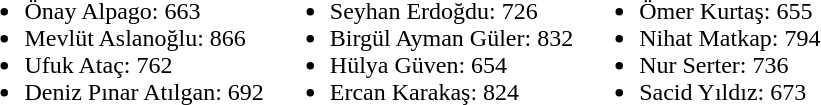<table>
<tr>
<td><br><ul><li>Önay Alpago: 663</li><li>Mevlüt Aslanoğlu: 866</li><li>Ufuk Ataç: 762</li><li>Deniz Pınar Atılgan: 692</li></ul></td>
<td><br><ul><li>Seyhan Erdoğdu: 726</li><li>Birgül Ayman Güler: 832</li><li>Hülya Güven: 654</li><li>Ercan Karakaş: 824</li></ul></td>
<td><br><ul><li>Ömer Kurtaş: 655</li><li>Nihat Matkap: 794</li><li>Nur Serter: 736</li><li>Sacid Yıldız: 673</li></ul></td>
</tr>
</table>
